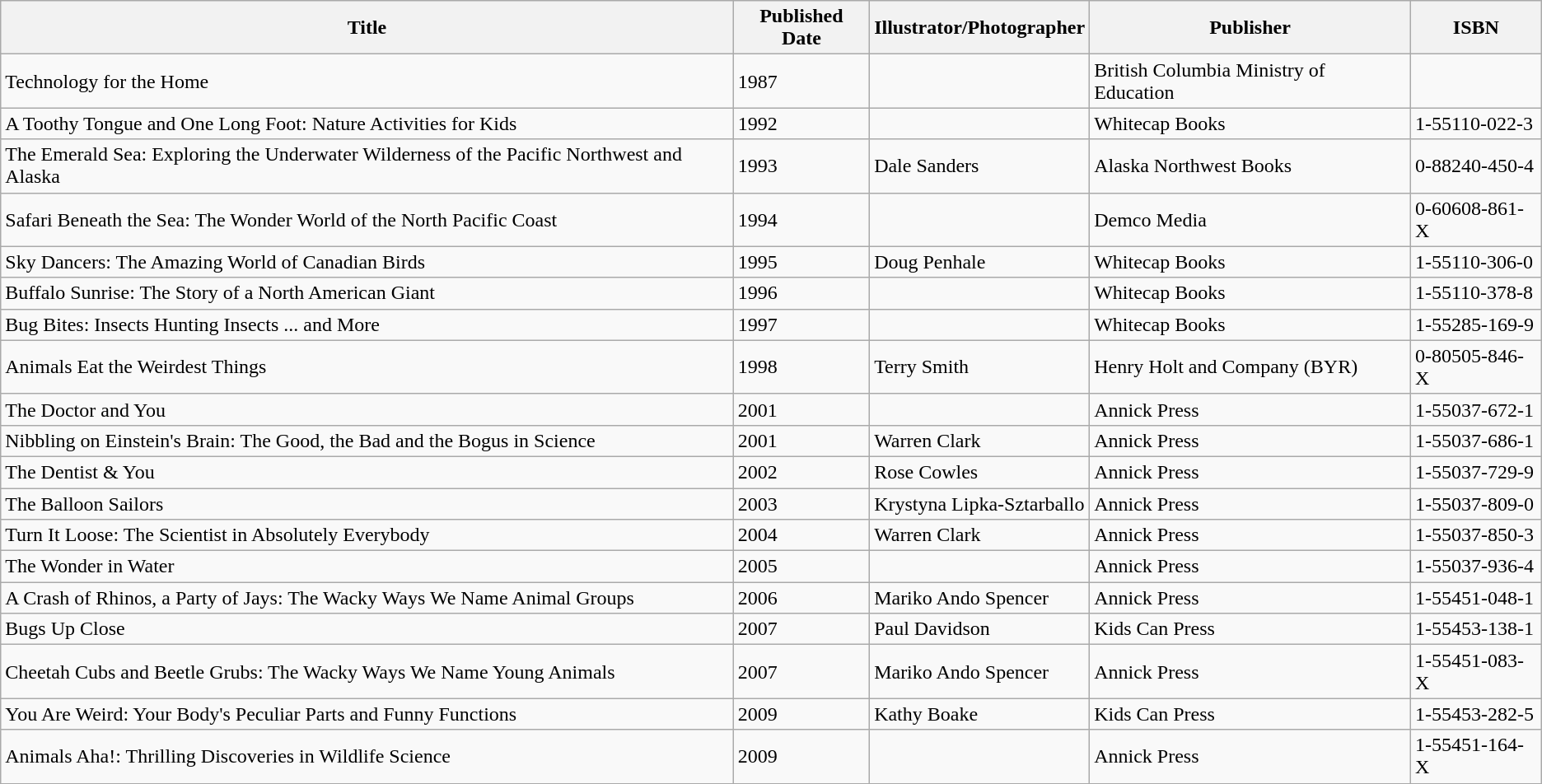<table class="wikitable sortable">
<tr>
<th><strong>Title</strong></th>
<th><strong>Published Date</strong></th>
<th><strong>Illustrator/Photographer</strong></th>
<th><strong>Publisher</strong></th>
<th><strong>ISBN</strong></th>
</tr>
<tr>
<td>Technology for the Home</td>
<td>1987</td>
<td></td>
<td>British Columbia Ministry of Education</td>
<td></td>
</tr>
<tr>
<td>A Toothy Tongue and One Long Foot: Nature Activities for Kids</td>
<td>1992</td>
<td></td>
<td>Whitecap Books</td>
<td>1-55110-022-3</td>
</tr>
<tr>
<td>The Emerald Sea: Exploring the Underwater Wilderness of the Pacific Northwest and Alaska</td>
<td>1993</td>
<td>Dale Sanders</td>
<td>Alaska Northwest Books</td>
<td>0-88240-450-4</td>
</tr>
<tr>
<td>Safari Beneath the Sea: The Wonder World of the North Pacific Coast</td>
<td>1994</td>
<td></td>
<td>Demco Media</td>
<td>0-60608-861-X</td>
</tr>
<tr>
<td>Sky Dancers: The Amazing World of Canadian Birds</td>
<td>1995</td>
<td>Doug Penhale</td>
<td>Whitecap Books</td>
<td>1-55110-306-0</td>
</tr>
<tr>
<td>Buffalo Sunrise: The Story of a North American Giant</td>
<td>1996</td>
<td></td>
<td>Whitecap Books</td>
<td>1-55110-378-8</td>
</tr>
<tr>
<td>Bug Bites: Insects Hunting Insects ... and More</td>
<td>1997</td>
<td></td>
<td>Whitecap Books</td>
<td>1-55285-169-9</td>
</tr>
<tr>
<td>Animals Eat the Weirdest Things</td>
<td>1998</td>
<td>Terry Smith</td>
<td>Henry Holt and Company (BYR)</td>
<td>0-80505-846-X</td>
</tr>
<tr>
<td>The Doctor and You</td>
<td>2001</td>
<td></td>
<td>Annick Press</td>
<td>1-55037-672-1</td>
</tr>
<tr>
<td>Nibbling on Einstein's Brain: The Good, the Bad and the Bogus in Science</td>
<td>2001</td>
<td>Warren Clark</td>
<td>Annick Press</td>
<td>1-55037-686-1</td>
</tr>
<tr>
<td>The Dentist & You</td>
<td>2002</td>
<td>Rose Cowles</td>
<td>Annick Press</td>
<td>1-55037-729-9</td>
</tr>
<tr>
<td>The Balloon Sailors</td>
<td>2003</td>
<td>Krystyna Lipka-Sztarballo</td>
<td>Annick Press</td>
<td>1-55037-809-0</td>
</tr>
<tr>
<td>Turn It Loose: The Scientist in Absolutely Everybody</td>
<td>2004</td>
<td>Warren Clark</td>
<td>Annick Press</td>
<td>1-55037-850-3</td>
</tr>
<tr>
<td>The Wonder in Water</td>
<td>2005</td>
<td></td>
<td>Annick Press</td>
<td>1-55037-936-4</td>
</tr>
<tr>
<td>A Crash of Rhinos, a Party of Jays: The Wacky Ways We Name Animal Groups</td>
<td>2006</td>
<td>Mariko Ando Spencer</td>
<td>Annick Press</td>
<td>1-55451-048-1</td>
</tr>
<tr>
<td>Bugs Up Close</td>
<td>2007</td>
<td>Paul Davidson</td>
<td>Kids Can Press</td>
<td>1-55453-138-1</td>
</tr>
<tr>
<td>Cheetah Cubs and Beetle Grubs: The Wacky Ways We Name Young Animals</td>
<td>2007</td>
<td>Mariko Ando Spencer</td>
<td>Annick Press</td>
<td>1-55451-083-X</td>
</tr>
<tr>
<td>You Are Weird: Your Body's Peculiar Parts and Funny Functions</td>
<td>2009</td>
<td>Kathy Boake</td>
<td>Kids Can Press</td>
<td>1-55453-282-5</td>
</tr>
<tr>
<td>Animals Aha!: Thrilling Discoveries in Wildlife Science</td>
<td>2009</td>
<td></td>
<td>Annick Press</td>
<td>1-55451-164-X</td>
</tr>
</table>
